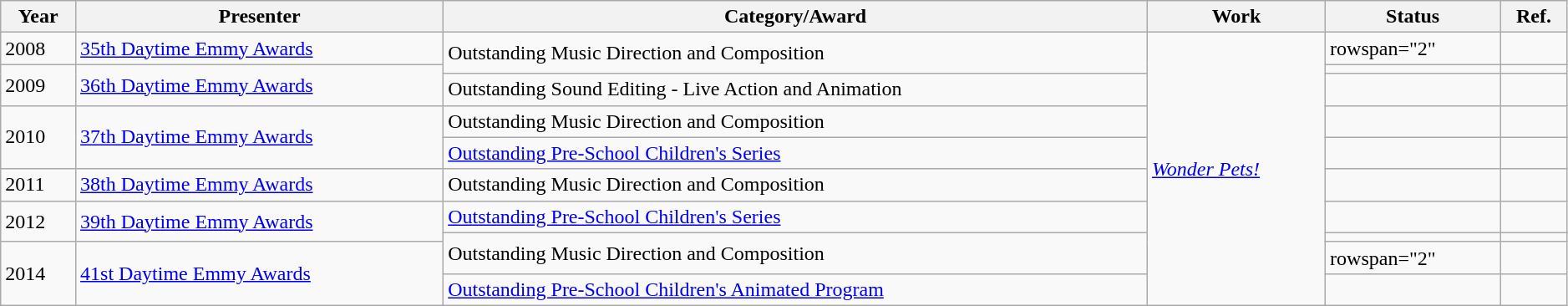<table class="wikitable"  style="width:99%">
<tr>
<th>Year</th>
<th>Presenter</th>
<th>Category/Award</th>
<th>Work</th>
<th>Status</th>
<th>Ref.</th>
</tr>
<tr>
<td>2008</td>
<td><a href='#'>35th Daytime Emmy Awards</a></td>
<td rowspan="2">Outstanding Music Direction and Composition</td>
<td rowspan="10"><em><a href='#'>Wonder Pets!</a></em></td>
<td>rowspan="2" </td>
<td></td>
</tr>
<tr>
<td rowspan="2">2009</td>
<td rowspan="2"><a href='#'>36th Daytime Emmy Awards</a></td>
<td></td>
</tr>
<tr>
<td>Outstanding Sound Editing - Live Action and Animation</td>
<td></td>
<td></td>
</tr>
<tr>
<td rowspan="2">2010</td>
<td rowspan="2"><a href='#'>37th Daytime Emmy Awards</a></td>
<td>Outstanding Music Direction and Composition</td>
<td></td>
<td></td>
</tr>
<tr>
<td><a href='#'>Outstanding Pre-School Children's Series</a></td>
<td></td>
<td></td>
</tr>
<tr>
<td>2011</td>
<td><a href='#'>38th Daytime Emmy Awards</a></td>
<td>Outstanding Music Direction and Composition</td>
<td></td>
<td></td>
</tr>
<tr>
<td rowspan="2">2012</td>
<td rowspan="2"><a href='#'>39th Daytime Emmy Awards</a></td>
<td><a href='#'>Outstanding Pre-School Children's Series</a></td>
<td></td>
<td></td>
</tr>
<tr>
<td rowspan="2">Outstanding Music Direction and Composition</td>
<td></td>
<td></td>
</tr>
<tr>
<td rowspan="2">2014</td>
<td rowspan="2"><a href='#'>41st Daytime Emmy Awards</a></td>
<td>rowspan="2" </td>
<td></td>
</tr>
<tr>
<td><a href='#'>Outstanding Pre-School Children's Animated Program</a></td>
<td></td>
</tr>
</table>
